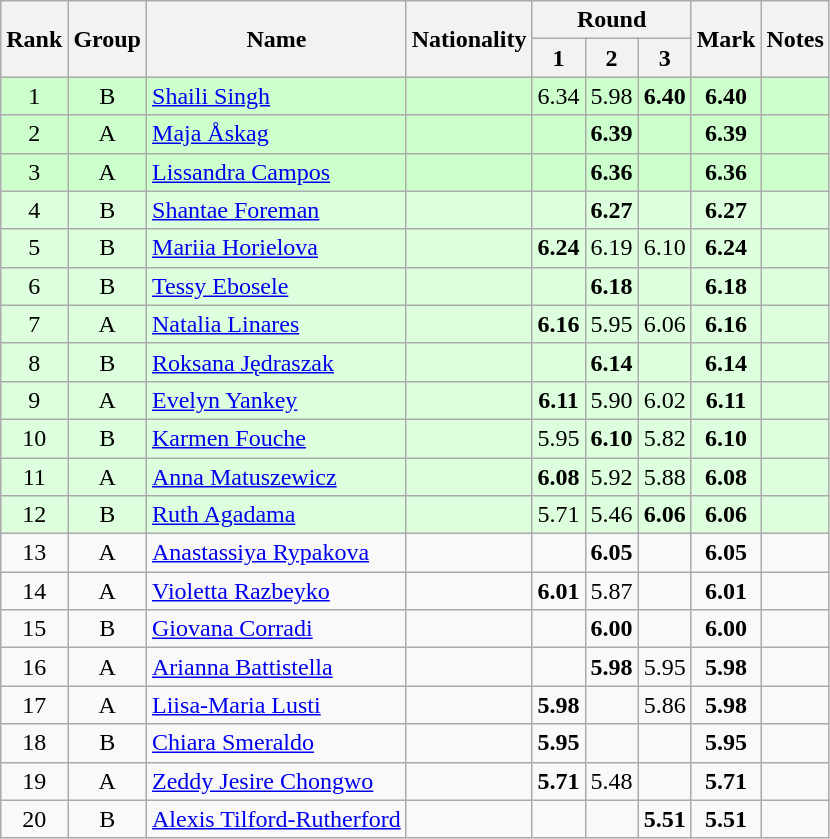<table class="wikitable sortable" style="text-align:center">
<tr>
<th rowspan=2>Rank</th>
<th rowspan=2>Group</th>
<th rowspan=2>Name</th>
<th rowspan=2>Nationality</th>
<th colspan=3>Round</th>
<th rowspan=2>Mark</th>
<th rowspan=2>Notes</th>
</tr>
<tr>
<th>1</th>
<th>2</th>
<th>3</th>
</tr>
<tr bgcolor=ccffcc>
<td>1</td>
<td>B</td>
<td align=left><a href='#'>Shaili Singh</a></td>
<td align=left></td>
<td>6.34</td>
<td>5.98</td>
<td><strong>6.40</strong></td>
<td><strong>6.40</strong></td>
<td></td>
</tr>
<tr bgcolor=ccffcc>
<td>2</td>
<td>A</td>
<td align=left><a href='#'>Maja Åskag</a></td>
<td align=left></td>
<td></td>
<td><strong>6.39</strong></td>
<td></td>
<td><strong>6.39</strong></td>
<td></td>
</tr>
<tr bgcolor=ccffcc>
<td>3</td>
<td>A</td>
<td align=left><a href='#'>Lissandra Campos</a></td>
<td align=left></td>
<td></td>
<td><strong>6.36</strong></td>
<td></td>
<td><strong>6.36</strong></td>
<td></td>
</tr>
<tr bgcolor=ddffdd>
<td>4</td>
<td>B</td>
<td align=left><a href='#'>Shantae Foreman</a></td>
<td align=left></td>
<td></td>
<td><strong>6.27</strong></td>
<td></td>
<td><strong>6.27</strong></td>
<td></td>
</tr>
<tr bgcolor=ddffdd>
<td>5</td>
<td>B</td>
<td align=left><a href='#'>Mariia Horielova</a></td>
<td align=left></td>
<td><strong>6.24</strong></td>
<td>6.19</td>
<td>6.10</td>
<td><strong>6.24</strong></td>
<td></td>
</tr>
<tr bgcolor=ddffdd>
<td>6</td>
<td>B</td>
<td align=left><a href='#'>Tessy Ebosele</a></td>
<td align=left></td>
<td></td>
<td><strong>6.18</strong></td>
<td></td>
<td><strong>6.18</strong></td>
<td></td>
</tr>
<tr bgcolor=ddffdd>
<td>7</td>
<td>A</td>
<td align=left><a href='#'>Natalia Linares</a></td>
<td align=left></td>
<td><strong>6.16</strong></td>
<td>5.95</td>
<td>6.06</td>
<td><strong>6.16</strong></td>
<td></td>
</tr>
<tr bgcolor=ddffdd>
<td>8</td>
<td>B</td>
<td align=left><a href='#'>Roksana Jędraszak</a></td>
<td align=left></td>
<td></td>
<td><strong>6.14</strong></td>
<td></td>
<td><strong>6.14</strong></td>
<td></td>
</tr>
<tr bgcolor=ddffdd>
<td>9</td>
<td>A</td>
<td align=left><a href='#'>Evelyn Yankey</a></td>
<td align=left></td>
<td><strong>6.11</strong></td>
<td>5.90</td>
<td>6.02</td>
<td><strong>6.11</strong></td>
<td></td>
</tr>
<tr bgcolor=ddffdd>
<td>10</td>
<td>B</td>
<td align=left><a href='#'>Karmen Fouche</a></td>
<td align=left></td>
<td>5.95</td>
<td><strong>6.10</strong></td>
<td>5.82</td>
<td><strong>6.10</strong></td>
<td></td>
</tr>
<tr bgcolor=ddffdd>
<td>11</td>
<td>A</td>
<td align=left><a href='#'>Anna Matuszewicz</a></td>
<td align=left></td>
<td><strong>6.08</strong></td>
<td>5.92</td>
<td>5.88</td>
<td><strong>6.08</strong></td>
<td></td>
</tr>
<tr bgcolor=ddffdd>
<td>12</td>
<td>B</td>
<td align=left><a href='#'>Ruth Agadama</a></td>
<td align=left></td>
<td>5.71</td>
<td>5.46</td>
<td><strong>6.06</strong></td>
<td><strong>6.06</strong></td>
<td></td>
</tr>
<tr>
<td>13</td>
<td>A</td>
<td align=left><a href='#'>Anastassiya Rypakova</a></td>
<td align=left></td>
<td></td>
<td><strong>6.05</strong></td>
<td></td>
<td><strong>6.05</strong></td>
<td></td>
</tr>
<tr>
<td>14</td>
<td>A</td>
<td align=left><a href='#'>Violetta Razbeyko</a></td>
<td align=left></td>
<td><strong>6.01</strong></td>
<td>5.87</td>
<td></td>
<td><strong>6.01</strong></td>
<td></td>
</tr>
<tr>
<td>15</td>
<td>B</td>
<td align=left><a href='#'>Giovana Corradi</a></td>
<td align=left></td>
<td></td>
<td><strong>6.00</strong></td>
<td></td>
<td><strong>6.00</strong></td>
<td></td>
</tr>
<tr>
<td>16</td>
<td>A</td>
<td align=left><a href='#'>Arianna Battistella</a></td>
<td align=left></td>
<td></td>
<td><strong>5.98</strong></td>
<td>5.95</td>
<td><strong>5.98</strong></td>
<td></td>
</tr>
<tr>
<td>17</td>
<td>A</td>
<td align=left><a href='#'>Liisa-Maria Lusti</a></td>
<td align=left></td>
<td><strong>5.98</strong></td>
<td></td>
<td>5.86</td>
<td><strong>5.98</strong></td>
<td></td>
</tr>
<tr>
<td>18</td>
<td>B</td>
<td align=left><a href='#'>Chiara Smeraldo</a></td>
<td align=left></td>
<td><strong>5.95</strong></td>
<td></td>
<td></td>
<td><strong>5.95</strong></td>
<td></td>
</tr>
<tr>
<td>19</td>
<td>A</td>
<td align=left><a href='#'>Zeddy Jesire Chongwo</a></td>
<td align=left></td>
<td><strong>5.71</strong></td>
<td>5.48</td>
<td></td>
<td><strong>5.71</strong></td>
<td></td>
</tr>
<tr>
<td>20</td>
<td>B</td>
<td align=left><a href='#'>Alexis Tilford-Rutherford</a></td>
<td align=left></td>
<td></td>
<td></td>
<td><strong>5.51</strong></td>
<td><strong>5.51</strong></td>
<td></td>
</tr>
</table>
